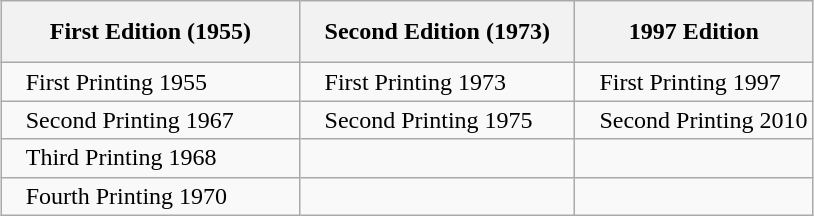<table class="wikitable" style="margin:1em auto">
<tr align=center>
<th style="padding:0.7em 2em">First Edition (1955)</th>
<th style="padding:0.7em 1em">Second Edition (1973)</th>
<th style="padding:0.7em 0.8em">1997 Edition </th>
</tr>
<tr>
<td style="padding-left:1em">First Printing 1955</td>
<td style="padding-left:1em">First Printing 1973</td>
<td style="padding-left:1em">First Printing 1997</td>
</tr>
<tr>
<td style="padding-left:1em">Second Printing 1967</td>
<td style="padding-left:1em">Second Printing 1975</td>
<td style="padding-left:1em">Second Printing 2010</td>
</tr>
<tr>
<td style="padding-left:1em">Third Printing 1968</td>
<td></td>
<td></td>
</tr>
<tr>
<td style="padding-left:1em">Fourth Printing 1970</td>
<td></td>
<td></td>
</tr>
</table>
